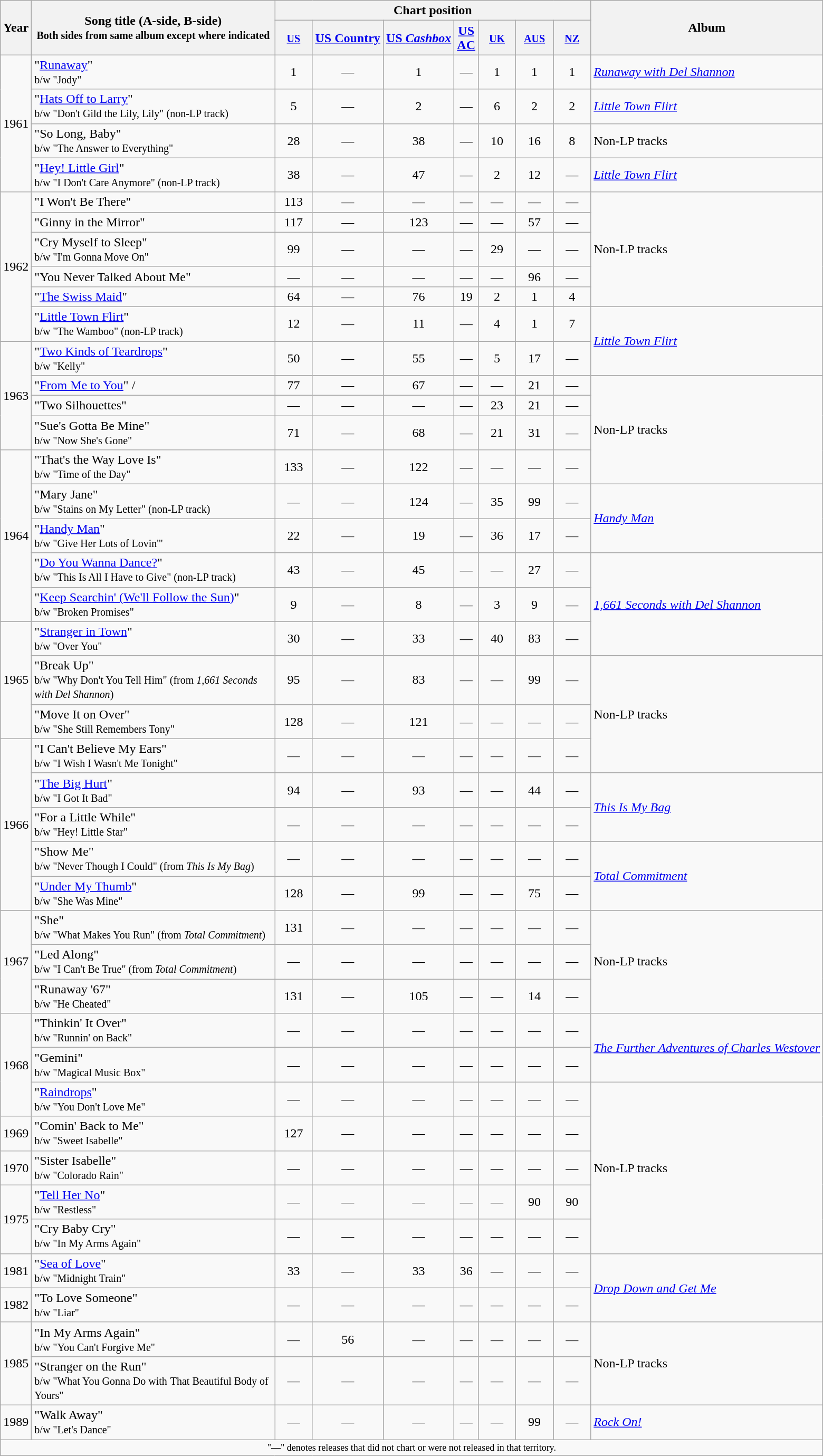<table class="wikitable">
<tr>
<th rowspan="2" style="width:28px;">Year</th>
<th rowspan="2" style="width:300px;">Song title (A-side, B-side)<br><small>Both sides from same album except where indicated</small></th>
<th colspan="7">Chart position</th>
<th rowspan="2">Album</th>
</tr>
<tr>
<th style="width:40px;"><small><a href='#'>US</a></small></th>
<th><a href='#'>US Country</a><br></th>
<th><a href='#'>US <em>Cashbox</em></a></th>
<th><a href='#'>US</a><br><a href='#'>AC</a></th>
<th style="width:40px;"><small><a href='#'>UK</a></small></th>
<th style="width:40px;"><small><a href='#'>AUS</a></small></th>
<th style="width:40px;"><small><a href='#'>NZ</a></small></th>
</tr>
<tr>
<td rowspan="4">1961</td>
<td>"<a href='#'>Runaway</a>"<br><small>b/w "Jody"</small></td>
<td style="text-align:center;">1</td>
<td style="text-align:center;">—</td>
<td style="text-align:center;">1</td>
<td style="text-align:center;">—</td>
<td style="text-align:center;">1</td>
<td style="text-align:center;">1</td>
<td style="text-align:center;">1</td>
<td><em><a href='#'>Runaway with Del Shannon</a></em></td>
</tr>
<tr>
<td>"<a href='#'>Hats Off to Larry</a>"<br><small>b/w "Don't Gild the Lily, Lily" (non-LP track)</small></td>
<td style="text-align:center;">5</td>
<td style="text-align:center;">—</td>
<td style="text-align:center;">2</td>
<td style="text-align:center;">—</td>
<td style="text-align:center;">6</td>
<td style="text-align:center;">2</td>
<td style="text-align:center;">2</td>
<td><a href='#'><em>Little Town Flirt</em></a></td>
</tr>
<tr>
<td>"So Long, Baby"<br><small>b/w "The Answer to Everything"</small></td>
<td style="text-align:center;">28</td>
<td style="text-align:center;">—</td>
<td style="text-align:center;">38</td>
<td style="text-align:center;">—</td>
<td style="text-align:center;">10</td>
<td style="text-align:center;">16</td>
<td style="text-align:center;">8</td>
<td>Non-LP tracks</td>
</tr>
<tr>
<td>"<a href='#'>Hey! Little Girl</a>"<br><small>b/w "I Don't Care Anymore" (non-LP track)</small></td>
<td style="text-align:center;">38</td>
<td style="text-align:center;">—</td>
<td style="text-align:center;">47</td>
<td style="text-align:center;">—</td>
<td style="text-align:center;">2</td>
<td style="text-align:center;">12</td>
<td style="text-align:center;">—</td>
<td><a href='#'><em>Little Town Flirt</em></a></td>
</tr>
<tr>
<td rowspan="6">1962</td>
<td>"I Won't Be There"</td>
<td style="text-align:center;">113</td>
<td style="text-align:center;">—</td>
<td style="text-align:center;">—</td>
<td style="text-align:center;">—</td>
<td style="text-align:center;">—</td>
<td style="text-align:center;">—</td>
<td style="text-align:center;">—</td>
<td rowspan="5">Non-LP tracks</td>
</tr>
<tr>
<td>"Ginny in the Mirror"</td>
<td style="text-align:center;">117</td>
<td style="text-align:center;">—</td>
<td style="text-align:center;">123</td>
<td style="text-align:center;">—</td>
<td style="text-align:center;">—</td>
<td style="text-align:center;">57</td>
<td style="text-align:center;">—</td>
</tr>
<tr>
<td>"Cry Myself to Sleep"<br><small>b/w "I'm Gonna Move On"</small></td>
<td style="text-align:center;">99</td>
<td style="text-align:center;">—</td>
<td style="text-align:center;">—</td>
<td style="text-align:center;">—</td>
<td style="text-align:center;">29</td>
<td style="text-align:center;">—</td>
<td style="text-align:center;">—</td>
</tr>
<tr>
<td>"You Never Talked About Me"</td>
<td style="text-align:center;">—</td>
<td style="text-align:center;">—</td>
<td style="text-align:center;">—</td>
<td style="text-align:center;">—</td>
<td style="text-align:center;">—</td>
<td style="text-align:center;">96</td>
<td style="text-align:center;">—</td>
</tr>
<tr>
<td>"<a href='#'>The Swiss Maid</a>"</td>
<td style="text-align:center;">64</td>
<td style="text-align:center;">—</td>
<td style="text-align:center;">76</td>
<td style="text-align:center;">19</td>
<td style="text-align:center;">2</td>
<td style="text-align:center;">1</td>
<td style="text-align:center;">4</td>
</tr>
<tr>
<td>"<a href='#'>Little Town Flirt</a>"<br><small>b/w "The Wamboo" (non-LP track)</small></td>
<td style="text-align:center;">12</td>
<td style="text-align:center;">—</td>
<td style="text-align:center;">11</td>
<td style="text-align:center;">—</td>
<td style="text-align:center;">4</td>
<td style="text-align:center;">1</td>
<td style="text-align:center;">7</td>
<td rowspan="2"><em><a href='#'>Little Town Flirt</a></em></td>
</tr>
<tr>
<td rowspan="4">1963</td>
<td>"<a href='#'>Two Kinds of Teardrops</a>"<br><small>b/w "Kelly"</small></td>
<td style="text-align:center;">50</td>
<td style="text-align:center;">—</td>
<td style="text-align:center;">55</td>
<td style="text-align:center;">—</td>
<td style="text-align:center;">5</td>
<td style="text-align:center;">17</td>
<td style="text-align:center;">—</td>
</tr>
<tr>
<td>"<a href='#'>From Me to You</a>" /</td>
<td style="text-align:center;">77</td>
<td style="text-align:center;">—</td>
<td style="text-align:center;">67</td>
<td style="text-align:center;">—</td>
<td style="text-align:center;">—</td>
<td style="text-align:center;">21</td>
<td style="text-align:center;">—</td>
<td rowspan="4">Non-LP tracks</td>
</tr>
<tr>
<td>"Two Silhouettes"</td>
<td style="text-align:center;">—</td>
<td style="text-align:center;">—</td>
<td style="text-align:center;">—</td>
<td style="text-align:center;">—</td>
<td style="text-align:center;">23</td>
<td style="text-align:center;">21</td>
<td style="text-align:center;">—</td>
</tr>
<tr>
<td>"Sue's Gotta Be Mine"<br><small>b/w "Now She's Gone"</small></td>
<td style="text-align:center;">71</td>
<td style="text-align:center;">—</td>
<td style="text-align:center;">68</td>
<td style="text-align:center;">—</td>
<td style="text-align:center;">21</td>
<td style="text-align:center;">31</td>
<td style="text-align:center;">—</td>
</tr>
<tr>
<td rowspan="5">1964</td>
<td>"That's the Way Love Is"<br><small>b/w "Time of the Day"</small></td>
<td style="text-align:center;">133</td>
<td style="text-align:center;">—</td>
<td style="text-align:center;">122</td>
<td style="text-align:center;">—</td>
<td style="text-align:center;">—</td>
<td style="text-align:center;">—</td>
<td style="text-align:center;">—</td>
</tr>
<tr>
<td>"Mary Jane"<br><small>b/w "Stains on My Letter" (non-LP track)</small></td>
<td style="text-align:center;">—</td>
<td style="text-align:center;">—</td>
<td style="text-align:center;">124</td>
<td style="text-align:center;">—</td>
<td style="text-align:center;">35</td>
<td style="text-align:center;">99</td>
<td style="text-align:center;">—</td>
<td rowspan="2"><em><a href='#'>Handy Man</a></em></td>
</tr>
<tr>
<td>"<a href='#'>Handy Man</a>"<br><small>b/w "Give Her Lots of Lovin'"</small></td>
<td style="text-align:center;">22</td>
<td style="text-align:center;">—</td>
<td style="text-align:center;">19</td>
<td style="text-align:center;">—</td>
<td style="text-align:center;">36</td>
<td style="text-align:center;">17</td>
<td style="text-align:center;">—</td>
</tr>
<tr>
<td>"<a href='#'>Do You Wanna Dance?</a>"<br><small>b/w "This Is All I Have to Give" (non-LP track)</small></td>
<td style="text-align:center;">43</td>
<td style="text-align:center;">—</td>
<td style="text-align:center;">45</td>
<td style="text-align:center;">—</td>
<td style="text-align:center;">—</td>
<td style="text-align:center;">27</td>
<td style="text-align:center;">—</td>
<td rowspan="3"><em><a href='#'>1,661 Seconds with Del Shannon</a></em></td>
</tr>
<tr>
<td>"<a href='#'>Keep Searchin' (We'll Follow the Sun)</a>"<br><small>b/w "Broken Promises"</small></td>
<td style="text-align:center;">9</td>
<td style="text-align:center;">—</td>
<td style="text-align:center;">8</td>
<td style="text-align:center;">—</td>
<td style="text-align:center;">3</td>
<td style="text-align:center;">9</td>
<td style="text-align:center;">—</td>
</tr>
<tr>
<td rowspan="3">1965</td>
<td>"<a href='#'>Stranger in Town</a>"<br><small>b/w "Over You"</small></td>
<td style="text-align:center;">30</td>
<td style="text-align:center;">—</td>
<td style="text-align:center;">33</td>
<td style="text-align:center;">—</td>
<td style="text-align:center;">40</td>
<td style="text-align:center;">83</td>
<td style="text-align:center;">—</td>
</tr>
<tr>
<td>"Break Up"<br><small>b/w "Why Don't You Tell Him" (from <em>1,661 Seconds with Del Shannon</em>)</small></td>
<td style="text-align:center;">95</td>
<td style="text-align:center;">—</td>
<td style="text-align:center;">83</td>
<td style="text-align:center;">—</td>
<td style="text-align:center;">—</td>
<td style="text-align:center;">99</td>
<td style="text-align:center;">—</td>
<td rowspan="3">Non-LP tracks</td>
</tr>
<tr>
<td>"Move It on Over"<br><small>b/w "She Still Remembers Tony"</small></td>
<td style="text-align:center;">128</td>
<td style="text-align:center;">—</td>
<td style="text-align:center;">121</td>
<td style="text-align:center;">—</td>
<td style="text-align:center;">—</td>
<td style="text-align:center;">—</td>
<td style="text-align:center;">—</td>
</tr>
<tr>
<td rowspan="5">1966</td>
<td>"I Can't Believe My Ears"<br><small>b/w "I Wish I Wasn't Me Tonight"</small></td>
<td style="text-align:center;">—</td>
<td style="text-align:center;">—</td>
<td style="text-align:center;">—</td>
<td style="text-align:center;">—</td>
<td style="text-align:center;">—</td>
<td style="text-align:center;">—</td>
<td style="text-align:center;">—</td>
</tr>
<tr>
<td>"<a href='#'>The Big Hurt</a>"<br><small>b/w "I Got It Bad"</small></td>
<td style="text-align:center;">94</td>
<td style="text-align:center;">—</td>
<td style="text-align:center;">93</td>
<td style="text-align:center;">—</td>
<td style="text-align:center;">—</td>
<td style="text-align:center;">44</td>
<td style="text-align:center;">—</td>
<td rowspan="2"><em><a href='#'>This Is My Bag</a></em></td>
</tr>
<tr>
<td>"For a Little While"<br><small>b/w "Hey! Little Star"</small></td>
<td style="text-align:center;">—</td>
<td style="text-align:center;">—</td>
<td style="text-align:center;">—</td>
<td style="text-align:center;">—</td>
<td style="text-align:center;">—</td>
<td style="text-align:center;">—</td>
<td style="text-align:center;">—</td>
</tr>
<tr>
<td>"Show Me"<br><small>b/w "Never Though I Could" (from <em>This Is My Bag</em>)</small></td>
<td style="text-align:center;">—</td>
<td style="text-align:center;">—</td>
<td style="text-align:center;">—</td>
<td style="text-align:center;">—</td>
<td style="text-align:center;">—</td>
<td style="text-align:center;">—</td>
<td style="text-align:center;">—</td>
<td rowspan="2"><em><a href='#'>Total Commitment</a></em></td>
</tr>
<tr>
<td>"<a href='#'>Under My Thumb</a>"<br><small>b/w "She Was Mine"</small></td>
<td style="text-align:center;">128</td>
<td style="text-align:center;">—</td>
<td style="text-align:center;">99</td>
<td style="text-align:center;">—</td>
<td style="text-align:center;">—</td>
<td style="text-align:center;">75</td>
<td style="text-align:center;">—</td>
</tr>
<tr>
<td rowspan="3">1967</td>
<td>"She"<br><small>b/w "What Makes You Run" (from <em>Total Commitment</em>)</small></td>
<td style="text-align:center;">131</td>
<td style="text-align:center;">—</td>
<td style="text-align:center;">—</td>
<td style="text-align:center;">—</td>
<td style="text-align:center;">—</td>
<td style="text-align:center;">—</td>
<td style="text-align:center;">—</td>
<td rowspan="3">Non-LP tracks</td>
</tr>
<tr>
<td>"Led Along"<br><small>b/w "I Can't Be True" (from <em>Total Commitment</em>)</small></td>
<td style="text-align:center;">—</td>
<td style="text-align:center;">—</td>
<td style="text-align:center;">—</td>
<td style="text-align:center;">—</td>
<td style="text-align:center;">—</td>
<td style="text-align:center;">—</td>
<td style="text-align:center;">—</td>
</tr>
<tr>
<td>"Runaway '67"<br><small>b/w "He Cheated"</small></td>
<td style="text-align:center;">131</td>
<td style="text-align:center;">—</td>
<td style="text-align:center;">105</td>
<td style="text-align:center;">—</td>
<td style="text-align:center;">—</td>
<td style="text-align:center;">14</td>
<td style="text-align:center;">—</td>
</tr>
<tr>
<td rowspan="3">1968</td>
<td>"Thinkin' It Over"<br><small>b/w "Runnin' on Back"</small></td>
<td style="text-align:center;">—</td>
<td style="text-align:center;">—</td>
<td style="text-align:center;">—</td>
<td style="text-align:center;">—</td>
<td style="text-align:center;">—</td>
<td style="text-align:center;">—</td>
<td style="text-align:center;">—</td>
<td rowspan="2"><em><a href='#'>The Further Adventures of Charles Westover</a></em></td>
</tr>
<tr>
<td>"Gemini"<br><small>b/w "Magical Music Box"</small></td>
<td style="text-align:center;">—</td>
<td style="text-align:center;">—</td>
<td style="text-align:center;">—</td>
<td style="text-align:center;">—</td>
<td style="text-align:center;">—</td>
<td style="text-align:center;">—</td>
<td style="text-align:center;">—</td>
</tr>
<tr>
<td>"<a href='#'>Raindrops</a>"<br><small>b/w "You Don't Love Me"</small></td>
<td style="text-align:center;">—</td>
<td style="text-align:center;">—</td>
<td style="text-align:center;">—</td>
<td style="text-align:center;">—</td>
<td style="text-align:center;">—</td>
<td style="text-align:center;">—</td>
<td style="text-align:center;">—</td>
<td rowspan="5">Non-LP tracks</td>
</tr>
<tr>
<td>1969</td>
<td>"Comin' Back to Me"<br><small>b/w "Sweet Isabelle"</small></td>
<td style="text-align:center;">127</td>
<td style="text-align:center;">—</td>
<td style="text-align:center;">—</td>
<td style="text-align:center;">—</td>
<td style="text-align:center;">—</td>
<td style="text-align:center;">—</td>
<td style="text-align:center;">—</td>
</tr>
<tr>
<td>1970</td>
<td>"Sister Isabelle"<br><small>b/w "Colorado Rain"</small></td>
<td style="text-align:center;">—</td>
<td style="text-align:center;">—</td>
<td style="text-align:center;">—</td>
<td style="text-align:center;">—</td>
<td style="text-align:center;">—</td>
<td style="text-align:center;">—</td>
<td style="text-align:center;">—</td>
</tr>
<tr>
<td rowspan="2">1975</td>
<td>"<a href='#'>Tell Her No</a>"<br><small>b/w "Restless"</small></td>
<td style="text-align:center;">—</td>
<td style="text-align:center;">—</td>
<td style="text-align:center;">—</td>
<td style="text-align:center;">—</td>
<td style="text-align:center;">—</td>
<td style="text-align:center;">90</td>
<td style="text-align:center;">90</td>
</tr>
<tr>
<td>"Cry Baby Cry"<br><small>b/w "In My Arms Again"</small></td>
<td style="text-align:center;">—</td>
<td style="text-align:center;">—</td>
<td style="text-align:center;">—</td>
<td style="text-align:center;">—</td>
<td style="text-align:center;">—</td>
<td style="text-align:center;">—</td>
<td style="text-align:center;">—</td>
</tr>
<tr>
<td>1981</td>
<td>"<a href='#'>Sea of Love</a>"<br><small>b/w "Midnight Train"</small></td>
<td style="text-align:center;">33</td>
<td style="text-align:center;">—</td>
<td style="text-align:center;">33</td>
<td style="text-align:center;">36</td>
<td style="text-align:center;">—</td>
<td style="text-align:center;">—</td>
<td style="text-align:center;">—</td>
<td rowspan="2"><em><a href='#'>Drop Down and Get Me</a></em></td>
</tr>
<tr>
<td>1982</td>
<td>"To Love Someone"<br><small>b/w "Liar"</small></td>
<td style="text-align:center;">—</td>
<td style="text-align:center;">—</td>
<td style="text-align:center;">—</td>
<td style="text-align:center;">—</td>
<td style="text-align:center;">—</td>
<td style="text-align:center;">—</td>
<td style="text-align:center;">—</td>
</tr>
<tr>
<td rowspan="2">1985</td>
<td>"In My Arms Again"<br><small>b/w "You Can't Forgive Me"</small></td>
<td style="text-align:center;">—</td>
<td style="text-align:center;">56</td>
<td style="text-align:center;">—</td>
<td style="text-align:center;">—</td>
<td style="text-align:center;">—</td>
<td style="text-align:center;">—</td>
<td style="text-align:center;">—</td>
<td rowspan="2">Non-LP tracks</td>
</tr>
<tr>
<td>"Stranger on the Run"<br><small>b/w "What You Gonna Do with</small>
<small>That Beautiful Body of Yours"</small></td>
<td style="text-align:center;">—</td>
<td style="text-align:center;">—</td>
<td style="text-align:center;">—</td>
<td style="text-align:center;">—</td>
<td style="text-align:center;">—</td>
<td style="text-align:center;">—</td>
<td style="text-align:center;">—</td>
</tr>
<tr>
<td>1989</td>
<td>"Walk Away"<br><small>b/w "Let's Dance"</small></td>
<td style="text-align:center;">—</td>
<td style="text-align:center;">—</td>
<td style="text-align:center;">—</td>
<td style="text-align:center;">—</td>
<td style="text-align:center;">—</td>
<td style="text-align:center;">99</td>
<td style="text-align:center;">—</td>
<td><em><a href='#'>Rock On!</a></em></td>
</tr>
<tr>
<td colspan="10" style="text-align:center; font-size:9pt;">"—" denotes releases that did not chart or were not released in that territory.</td>
</tr>
</table>
